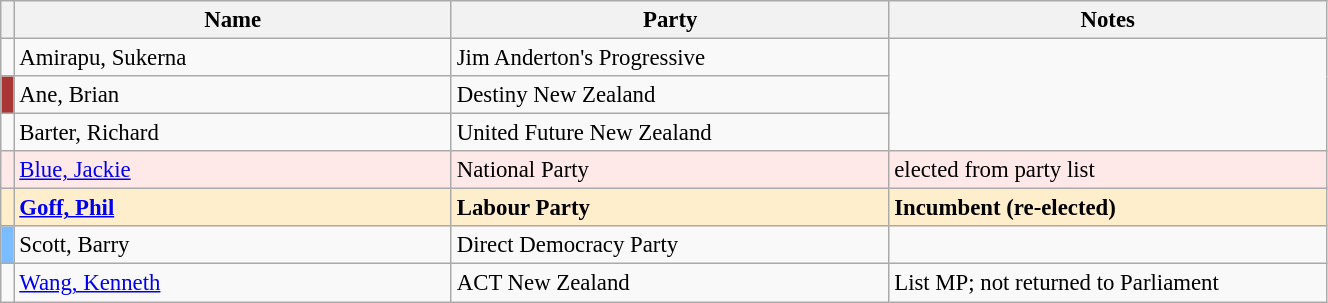<table class="wikitable" width="70%" style="font-size:95%;">
<tr>
<th width=1%></th>
<th width=33%>Name</th>
<th width=33%>Party</th>
<th width=33%>Notes</th>
</tr>
<tr -->
<td bgcolor=></td>
<td>Amirapu, Sukerna</td>
<td>Jim Anderton's Progressive</td>
</tr>
<tr -->
<td bgcolor=#aa3535></td>
<td>Ane, Brian</td>
<td>Destiny New Zealand</td>
</tr>
<tr -->
<td bgcolor=></td>
<td>Barter, Richard</td>
<td>United Future New Zealand</td>
</tr>
<tr ---- bgcolor=#FFE8E8>
<td bgcolor=></td>
<td><a href='#'>Blue, Jackie</a></td>
<td>National Party</td>
<td>elected from party list</td>
</tr>
<tr ---- bgcolor=#FFEECC>
<td bgcolor=></td>
<td><strong><a href='#'>Goff, Phil</a></strong></td>
<td><strong>Labour Party</strong></td>
<td><strong>Incumbent (re-elected)</strong></td>
</tr>
<tr -->
<td bgcolor=#79bcff></td>
<td>Scott, Barry</td>
<td>Direct Democracy Party</td>
</tr>
<tr -->
<td bgcolor=></td>
<td><a href='#'>Wang, Kenneth</a></td>
<td>ACT New Zealand</td>
<td>List MP; not returned to Parliament</td>
</tr>
</table>
